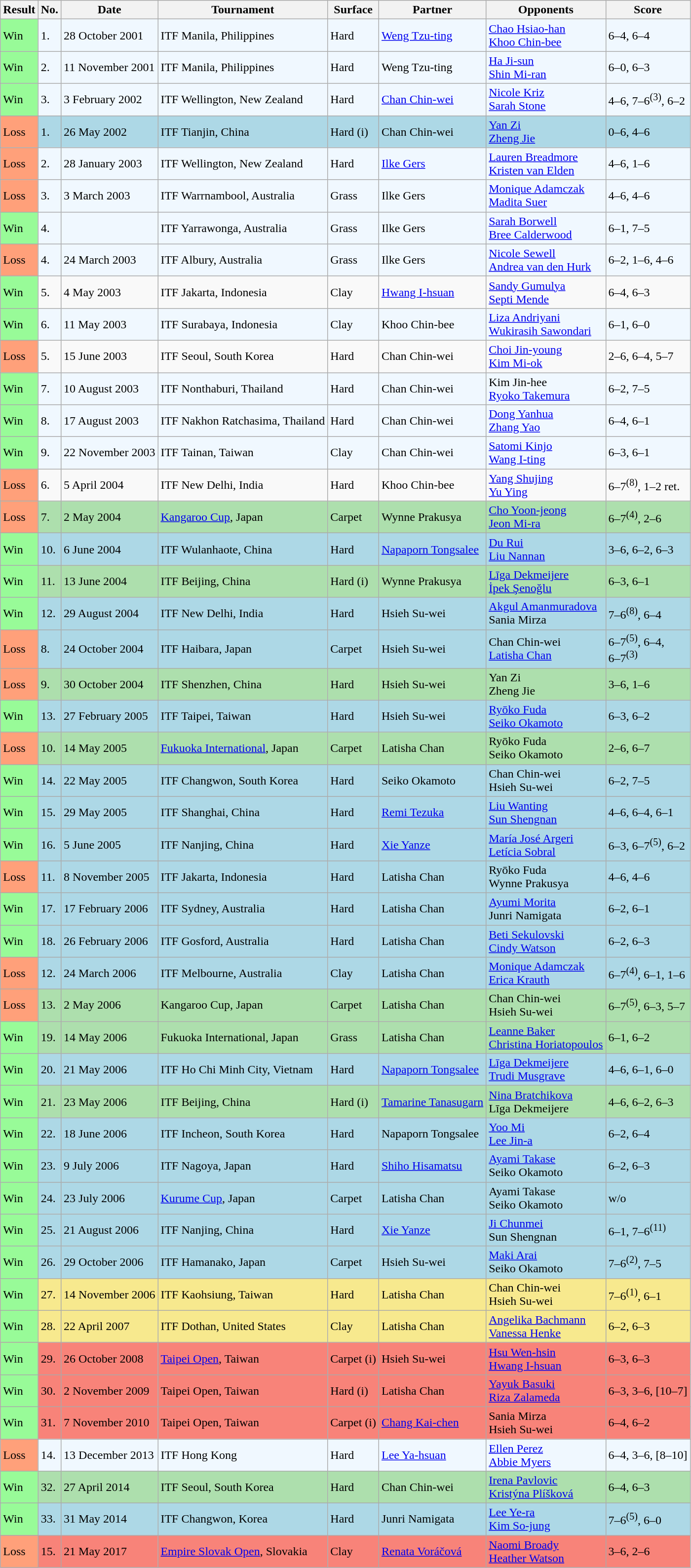<table class="sortable wikitable">
<tr>
<th>Result</th>
<th>No.</th>
<th>Date</th>
<th>Tournament</th>
<th>Surface</th>
<th>Partner</th>
<th>Opponents</th>
<th class="unsortable">Score</th>
</tr>
<tr style="background:#f0f8ff;">
<td style="background:#98fb98;">Win</td>
<td>1.</td>
<td>28 October 2001</td>
<td>ITF Manila, Philippines</td>
<td>Hard</td>
<td> <a href='#'>Weng Tzu-ting</a></td>
<td> <a href='#'>Chao Hsiao-han</a> <br>  <a href='#'>Khoo Chin-bee</a></td>
<td>6–4, 6–4</td>
</tr>
<tr style="background:#f0f8ff;">
<td style="background:#98fb98;">Win</td>
<td>2.</td>
<td>11 November 2001</td>
<td>ITF Manila, Philippines</td>
<td>Hard</td>
<td> Weng Tzu-ting</td>
<td> <a href='#'>Ha Ji-sun</a> <br>  <a href='#'>Shin Mi-ran</a></td>
<td>6–0, 6–3</td>
</tr>
<tr style="background:#f0f8ff;">
<td style="background:#98fb98;">Win</td>
<td>3.</td>
<td>3 February 2002</td>
<td>ITF Wellington, New Zealand</td>
<td>Hard</td>
<td> <a href='#'>Chan Chin-wei</a></td>
<td> <a href='#'>Nicole Kriz</a> <br>  <a href='#'>Sarah Stone</a></td>
<td>4–6, 7–6<sup>(3)</sup>, 6–2</td>
</tr>
<tr style="background:lightblue;">
<td style="background:#ffa07a;">Loss</td>
<td>1.</td>
<td>26 May 2002</td>
<td>ITF Tianjin, China</td>
<td>Hard (i)</td>
<td> Chan Chin-wei</td>
<td> <a href='#'>Yan Zi</a> <br>  <a href='#'>Zheng Jie</a></td>
<td>0–6, 4–6</td>
</tr>
<tr style="background:#f0f8ff;">
<td style="background:#ffa07a;">Loss</td>
<td>2.</td>
<td>28 January 2003</td>
<td>ITF Wellington, New Zealand</td>
<td>Hard</td>
<td> <a href='#'>Ilke Gers</a></td>
<td> <a href='#'>Lauren Breadmore</a> <br>  <a href='#'>Kristen van Elden</a></td>
<td>4–6, 1–6</td>
</tr>
<tr style="background:#f0f8ff;">
<td style="background:#ffa07a;">Loss</td>
<td>3.</td>
<td>3 March 2003</td>
<td>ITF Warrnambool, Australia</td>
<td>Grass</td>
<td> Ilke Gers</td>
<td> <a href='#'>Monique Adamczak</a> <br>  <a href='#'>Madita Suer</a></td>
<td>4–6, 4–6</td>
</tr>
<tr style="background:#f0f8ff;">
<td style="background:#98fb98;">Win</td>
<td>4.</td>
<td></td>
<td>ITF Yarrawonga, Australia</td>
<td>Grass</td>
<td> Ilke Gers</td>
<td> <a href='#'>Sarah Borwell</a> <br>  <a href='#'>Bree Calderwood</a></td>
<td>6–1, 7–5</td>
</tr>
<tr style="background:#f0f8ff;">
<td style="background:#ffa07a;">Loss</td>
<td>4.</td>
<td>24 March 2003</td>
<td>ITF Albury, Australia</td>
<td>Grass</td>
<td> Ilke Gers</td>
<td> <a href='#'>Nicole Sewell</a> <br>  <a href='#'>Andrea van den Hurk</a></td>
<td>6–2, 1–6, 4–6</td>
</tr>
<tr>
<td style="background:#98fb98;">Win</td>
<td>5.</td>
<td>4 May 2003</td>
<td>ITF Jakarta, Indonesia</td>
<td>Clay</td>
<td> <a href='#'>Hwang I-hsuan</a></td>
<td> <a href='#'>Sandy Gumulya</a> <br>  <a href='#'>Septi Mende</a></td>
<td>6–4, 6–3</td>
</tr>
<tr style="background:#f0f8ff;">
<td style="background:#98fb98;">Win</td>
<td>6.</td>
<td>11 May 2003</td>
<td>ITF Surabaya, Indonesia</td>
<td>Clay</td>
<td> Khoo Chin-bee</td>
<td> <a href='#'>Liza Andriyani</a> <br>  <a href='#'>Wukirasih Sawondari</a></td>
<td>6–1, 6–0</td>
</tr>
<tr>
<td style="background:#ffa07a;">Loss</td>
<td>5.</td>
<td>15 June 2003</td>
<td>ITF Seoul, South Korea</td>
<td>Hard</td>
<td> Chan Chin-wei</td>
<td> <a href='#'>Choi Jin-young</a> <br>  <a href='#'>Kim Mi-ok</a></td>
<td>2–6, 6–4, 5–7</td>
</tr>
<tr style="background:#f0f8ff;">
<td style="background:#98fb98;">Win</td>
<td>7.</td>
<td>10 August 2003</td>
<td>ITF Nonthaburi, Thailand</td>
<td>Hard</td>
<td> Chan Chin-wei</td>
<td> Kim Jin-hee <br>  <a href='#'>Ryoko Takemura</a></td>
<td>6–2, 7–5</td>
</tr>
<tr style="background:#f0f8ff;">
<td style="background:#98fb98;">Win</td>
<td>8.</td>
<td>17 August 2003</td>
<td>ITF Nakhon Ratchasima, Thailand</td>
<td>Hard</td>
<td> Chan Chin-wei</td>
<td> <a href='#'>Dong Yanhua</a> <br>  <a href='#'>Zhang Yao</a></td>
<td>6–4, 6–1</td>
</tr>
<tr style="background:#f0f8ff;">
<td style="background:#98fb98;">Win</td>
<td>9.</td>
<td>22 November 2003</td>
<td>ITF Tainan, Taiwan</td>
<td>Clay</td>
<td> Chan Chin-wei</td>
<td> <a href='#'>Satomi Kinjo</a> <br>  <a href='#'>Wang I-ting</a></td>
<td>6–3, 6–1</td>
</tr>
<tr>
<td style="background:#ffa07a;">Loss</td>
<td>6.</td>
<td>5 April 2004</td>
<td>ITF New Delhi, India</td>
<td>Hard</td>
<td> Khoo Chin-bee</td>
<td> <a href='#'>Yang Shujing</a> <br>  <a href='#'>Yu Ying</a></td>
<td>6–7<sup>(8)</sup>, 1–2 ret.</td>
</tr>
<tr style="background:#addfad;">
<td style="background:#ffa07a;">Loss</td>
<td>7.</td>
<td>2 May 2004</td>
<td><a href='#'>Kangaroo Cup</a>, Japan</td>
<td>Carpet</td>
<td> Wynne Prakusya</td>
<td> <a href='#'>Cho Yoon-jeong</a> <br>  <a href='#'>Jeon Mi-ra</a></td>
<td>6–7<sup>(4)</sup>, 2–6</td>
</tr>
<tr style="background:lightblue;">
<td style="background:#98fb98;">Win</td>
<td>10.</td>
<td>6 June 2004</td>
<td>ITF Wulanhaote, China</td>
<td>Hard</td>
<td> <a href='#'>Napaporn Tongsalee</a></td>
<td> <a href='#'>Du Rui</a> <br>  <a href='#'>Liu Nannan</a></td>
<td>3–6, 6–2, 6–3</td>
</tr>
<tr style="background:#addfad;">
<td style="background:#98fb98;">Win</td>
<td>11.</td>
<td>13 June 2004</td>
<td>ITF Beijing, China</td>
<td>Hard (i)</td>
<td> Wynne Prakusya</td>
<td> <a href='#'>Līga Dekmeijere</a> <br>  <a href='#'>İpek Şenoğlu</a></td>
<td>6–3, 6–1</td>
</tr>
<tr style="background:lightblue;">
<td style="background:#98fb98;">Win</td>
<td>12.</td>
<td>29 August 2004</td>
<td>ITF New Delhi, India</td>
<td>Hard</td>
<td> Hsieh Su-wei</td>
<td> <a href='#'>Akgul Amanmuradova</a> <br>  Sania Mirza</td>
<td>7–6<sup>(8)</sup>, 6–4</td>
</tr>
<tr style="background:lightblue;">
<td style="background:#ffa07a;">Loss</td>
<td>8.</td>
<td>24 October 2004</td>
<td>ITF Haibara, Japan</td>
<td>Carpet</td>
<td> Hsieh Su-wei</td>
<td> Chan Chin-wei <br>  <a href='#'>Latisha Chan</a></td>
<td>6–7<sup>(5)</sup>, 6–4, <br>6–7<sup>(3)</sup></td>
</tr>
<tr style="background:#addfad;">
<td style="background:#ffa07a;">Loss</td>
<td>9.</td>
<td>30 October 2004</td>
<td>ITF Shenzhen, China</td>
<td>Hard</td>
<td> Hsieh Su-wei</td>
<td> Yan Zi <br>  Zheng Jie</td>
<td>3–6, 1–6</td>
</tr>
<tr style="background:lightblue;">
<td style="background:#98fb98;">Win</td>
<td>13.</td>
<td>27 February 2005</td>
<td>ITF Taipei, Taiwan</td>
<td>Hard</td>
<td> Hsieh Su-wei</td>
<td> <a href='#'>Ryōko Fuda</a> <br>  <a href='#'>Seiko Okamoto</a></td>
<td>6–3, 6–2</td>
</tr>
<tr style="background:#addfad;">
<td style="background:#ffa07a;">Loss</td>
<td>10.</td>
<td>14 May 2005</td>
<td><a href='#'>Fukuoka International</a>, Japan</td>
<td>Carpet</td>
<td> Latisha Chan</td>
<td> Ryōko Fuda <br>  Seiko Okamoto</td>
<td>2–6, 6–7</td>
</tr>
<tr style="background:lightblue;">
<td style="background:#98fb98;">Win</td>
<td>14.</td>
<td>22 May 2005</td>
<td>ITF Changwon, South Korea</td>
<td>Hard</td>
<td> Seiko Okamoto</td>
<td> Chan Chin-wei <br>  Hsieh Su-wei</td>
<td>6–2, 7–5</td>
</tr>
<tr style="background:lightblue;">
<td style="background:#98fb98;">Win</td>
<td>15.</td>
<td>29 May 2005</td>
<td>ITF Shanghai, China</td>
<td>Hard</td>
<td> <a href='#'>Remi Tezuka</a></td>
<td> <a href='#'>Liu Wanting</a> <br>  <a href='#'>Sun Shengnan</a></td>
<td>4–6, 6–4, 6–1</td>
</tr>
<tr style="background:lightblue;">
<td style="background:#98fb98;">Win</td>
<td>16.</td>
<td>5 June 2005</td>
<td>ITF Nanjing, China</td>
<td>Hard</td>
<td> <a href='#'>Xie Yanze</a></td>
<td> <a href='#'>María José Argeri</a> <br>  <a href='#'>Letícia Sobral</a></td>
<td>6–3, 6–7<sup>(5)</sup>, 6–2</td>
</tr>
<tr style="background:lightblue;">
<td style="background:#ffa07a;">Loss</td>
<td>11.</td>
<td>8 November 2005</td>
<td>ITF Jakarta, Indonesia</td>
<td>Hard</td>
<td> Latisha Chan</td>
<td> Ryōko Fuda <br>  Wynne Prakusya</td>
<td>4–6, 4–6</td>
</tr>
<tr style="background:lightblue;">
<td style="background:#98fb98;">Win</td>
<td>17.</td>
<td>17 February 2006</td>
<td>ITF Sydney, Australia</td>
<td>Hard</td>
<td> Latisha Chan</td>
<td> <a href='#'>Ayumi Morita</a> <br>  Junri Namigata</td>
<td>6–2, 6–1</td>
</tr>
<tr style="background:lightblue;">
<td style="background:#98fb98;">Win</td>
<td>18.</td>
<td>26 February 2006</td>
<td>ITF Gosford, Australia</td>
<td>Hard</td>
<td> Latisha Chan</td>
<td> <a href='#'>Beti Sekulovski</a> <br>  <a href='#'>Cindy Watson</a></td>
<td>6–2, 6–3</td>
</tr>
<tr style="background:lightblue;">
<td style="background:#ffa07a;">Loss</td>
<td>12.</td>
<td>24 March 2006</td>
<td>ITF Melbourne, Australia</td>
<td>Clay</td>
<td> Latisha Chan</td>
<td> <a href='#'>Monique Adamczak</a> <br>  <a href='#'>Erica Krauth</a></td>
<td>6–7<sup>(4)</sup>, 6–1, 1–6</td>
</tr>
<tr style="background:#addfad;">
<td style="background:#ffa07a;">Loss</td>
<td>13.</td>
<td>2 May 2006</td>
<td>Kangaroo Cup, Japan</td>
<td>Carpet</td>
<td> Latisha Chan</td>
<td> Chan Chin-wei <br>  Hsieh Su-wei</td>
<td>6–7<sup>(5)</sup>, 6–3, 5–7</td>
</tr>
<tr style="background:#addfad;">
<td style="background:#98fb98;">Win</td>
<td>19.</td>
<td>14 May 2006</td>
<td>Fukuoka International, Japan</td>
<td>Grass</td>
<td> Latisha Chan</td>
<td> <a href='#'>Leanne Baker</a> <br>  <a href='#'>Christina Horiatopoulos</a></td>
<td>6–1, 6–2</td>
</tr>
<tr style="background:lightblue;">
<td style="background:#98fb98;">Win</td>
<td>20.</td>
<td>21 May 2006</td>
<td>ITF Ho Chi Minh City, Vietnam</td>
<td>Hard</td>
<td> <a href='#'>Napaporn Tongsalee</a></td>
<td> <a href='#'>Līga Dekmeijere</a> <br>  <a href='#'>Trudi Musgrave</a></td>
<td>4–6, 6–1, 6–0</td>
</tr>
<tr style="background:#addfad;">
<td style="background:#98fb98;">Win</td>
<td>21.</td>
<td>23 May 2006</td>
<td>ITF Beijing, China</td>
<td>Hard (i)</td>
<td> <a href='#'>Tamarine Tanasugarn</a></td>
<td> <a href='#'>Nina Bratchikova</a> <br>  Līga Dekmeijere</td>
<td>4–6, 6–2, 6–3</td>
</tr>
<tr style="background:lightblue;">
<td style="background:#98fb98;">Win</td>
<td>22.</td>
<td>18 June 2006</td>
<td>ITF Incheon, South Korea</td>
<td>Hard</td>
<td> Napaporn Tongsalee</td>
<td> <a href='#'>Yoo Mi</a> <br>  <a href='#'>Lee Jin-a</a></td>
<td>6–2, 6–4</td>
</tr>
<tr style="background:lightblue;">
<td style="background:#98fb98;">Win</td>
<td>23.</td>
<td>9 July 2006</td>
<td>ITF Nagoya, Japan</td>
<td>Hard</td>
<td> <a href='#'>Shiho Hisamatsu</a></td>
<td> <a href='#'>Ayami Takase</a> <br>  Seiko Okamoto</td>
<td>6–2, 6–3</td>
</tr>
<tr style="background:lightblue;">
<td style="background:#98fb98;">Win</td>
<td>24.</td>
<td>23 July 2006</td>
<td><a href='#'>Kurume Cup</a>, Japan</td>
<td>Carpet</td>
<td> Latisha Chan</td>
<td> Ayami Takase <br>  Seiko Okamoto</td>
<td>w/o</td>
</tr>
<tr style="background:lightblue;">
<td style="background:#98fb98;">Win</td>
<td>25.</td>
<td>21 August 2006</td>
<td>ITF Nanjing, China</td>
<td>Hard</td>
<td> <a href='#'>Xie Yanze</a></td>
<td> <a href='#'>Ji Chunmei</a> <br>  Sun Shengnan</td>
<td>6–1, 7–6<sup>(11)</sup></td>
</tr>
<tr style="background:lightblue;">
<td style="background:#98fb98;">Win</td>
<td>26.</td>
<td>29 October 2006</td>
<td>ITF Hamanako, Japan</td>
<td>Carpet</td>
<td> Hsieh Su-wei</td>
<td> <a href='#'>Maki Arai</a> <br>  Seiko Okamoto</td>
<td>7–6<sup>(2)</sup>, 7–5</td>
</tr>
<tr style="background:#f7e98e;">
<td style="background:#98fb98;">Win</td>
<td>27.</td>
<td>14 November 2006</td>
<td>ITF Kaohsiung, Taiwan</td>
<td>Hard</td>
<td> Latisha Chan</td>
<td> Chan Chin-wei <br>  Hsieh Su-wei</td>
<td>7–6<sup>(1)</sup>, 6–1</td>
</tr>
<tr style="background:#f7e98e;">
<td style="background:#98fb98;">Win</td>
<td>28.</td>
<td>22 April 2007</td>
<td>ITF Dothan, United States</td>
<td>Clay</td>
<td> Latisha Chan</td>
<td> <a href='#'>Angelika Bachmann</a> <br>  <a href='#'>Vanessa Henke</a></td>
<td>6–2, 6–3</td>
</tr>
<tr style="background:#f88379;">
<td style="background:#98fb98;">Win</td>
<td>29.</td>
<td>26 October 2008</td>
<td><a href='#'>Taipei Open</a>, Taiwan</td>
<td>Carpet (i)</td>
<td> Hsieh Su-wei</td>
<td> <a href='#'>Hsu Wen-hsin</a> <br>  <a href='#'>Hwang I-hsuan</a></td>
<td>6–3, 6–3</td>
</tr>
<tr style="background:#f88379;">
<td style="background:#98fb98;">Win</td>
<td>30.</td>
<td>2 November 2009</td>
<td>Taipei Open, Taiwan</td>
<td>Hard (i)</td>
<td> Latisha Chan</td>
<td> <a href='#'>Yayuk Basuki</a> <br>  <a href='#'>Riza Zalameda</a></td>
<td>6–3, 3–6, [10–7]</td>
</tr>
<tr style="background:#f88379;">
<td style="background:#98fb98;">Win</td>
<td>31.</td>
<td>7 November 2010</td>
<td>Taipei Open, Taiwan</td>
<td>Carpet (i)</td>
<td> <a href='#'>Chang Kai-chen</a></td>
<td> Sania Mirza <br>  Hsieh Su-wei</td>
<td>6–4, 6–2</td>
</tr>
<tr style="background:#f0f8ff;">
<td style="background:#ffa07a;">Loss</td>
<td>14.</td>
<td>13 December 2013</td>
<td>ITF Hong Kong</td>
<td>Hard</td>
<td> <a href='#'>Lee Ya-hsuan</a></td>
<td> <a href='#'>Ellen Perez</a> <br>  <a href='#'>Abbie Myers</a></td>
<td>6–4, 3–6, [8–10]</td>
</tr>
<tr style="background:#addfad;">
<td style="background:#98fb98;">Win</td>
<td>32.</td>
<td>27 April 2014</td>
<td>ITF Seoul, South Korea</td>
<td>Hard</td>
<td> Chan Chin-wei</td>
<td> <a href='#'>Irena Pavlovic</a> <br>  <a href='#'>Kristýna Plíšková</a></td>
<td>6–4, 6–3</td>
</tr>
<tr style="background:lightblue;">
<td style="background:#98fb98;">Win</td>
<td>33.</td>
<td>31 May 2014</td>
<td>ITF Changwon, Korea</td>
<td>Hard</td>
<td> Junri Namigata</td>
<td> <a href='#'>Lee Ye-ra</a> <br>  <a href='#'>Kim So-jung</a></td>
<td>7–6<sup>(5)</sup>, 6–0</td>
</tr>
<tr style="background:#f88379;">
<td style="background:#ffa07a;">Loss</td>
<td>15.</td>
<td>21 May 2017</td>
<td><a href='#'>Empire Slovak Open</a>, Slovakia</td>
<td>Clay</td>
<td> <a href='#'>Renata Voráčová</a></td>
<td> <a href='#'>Naomi Broady</a> <br>  <a href='#'>Heather Watson</a></td>
<td>3–6, 2–6</td>
</tr>
</table>
